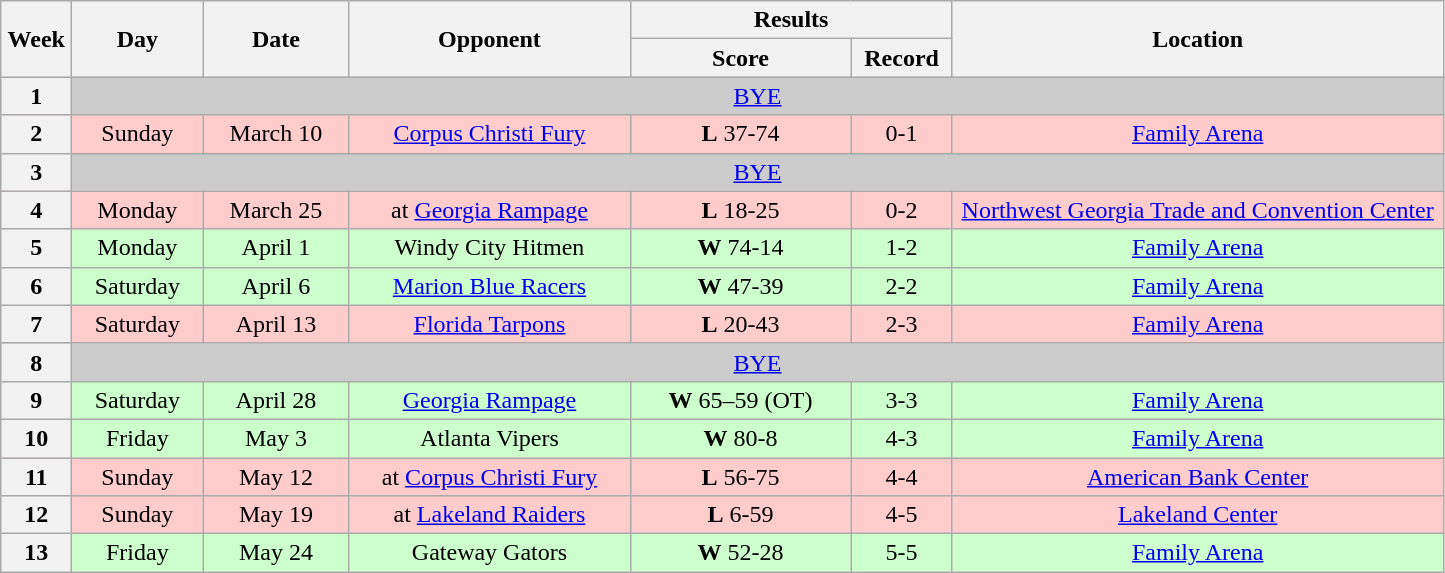<table class="wikitable">
<tr>
<th rowspan="2" width="40">Week</th>
<th rowspan="2" width="80">Day</th>
<th rowspan="2" width="90">Date</th>
<th rowspan="2" width="180">Opponent</th>
<th colspan="2" width="200">Results</th>
<th rowspan="2" width="320">Location</th>
</tr>
<tr>
<th width="140">Score</th>
<th width="60">Record</th>
</tr>
<tr align="center" bgcolor="#CCCCCC">
<th>1</th>
<td colSpan=6><a href='#'>BYE</a></td>
</tr>
<tr align="center" bgcolor="#FFCCCC">
<th>2</th>
<td>Sunday</td>
<td>March 10</td>
<td><a href='#'>Corpus Christi Fury</a></td>
<td><strong>L</strong> 37-74</td>
<td>0-1</td>
<td><a href='#'>Family Arena</a></td>
</tr>
<tr align="center" bgcolor="#CCCCCC">
<th>3</th>
<td colSpan=6><a href='#'>BYE</a></td>
</tr>
<tr align="center" bgcolor="#FFCCCC">
<th>4</th>
<td>Monday</td>
<td>March 25</td>
<td>at <a href='#'>Georgia Rampage</a></td>
<td><strong>L</strong> 18-25</td>
<td>0-2</td>
<td><a href='#'>Northwest Georgia Trade and Convention Center</a></td>
</tr>
<tr align="center" bgcolor="#CCFFCC">
<th>5</th>
<td>Monday</td>
<td>April 1</td>
<td>Windy City Hitmen</td>
<td><strong>W</strong> 74-14</td>
<td>1-2</td>
<td><a href='#'>Family Arena</a></td>
</tr>
<tr align="center" bgcolor="#CCFFCC">
<th>6</th>
<td>Saturday</td>
<td>April 6</td>
<td><a href='#'>Marion Blue Racers</a></td>
<td><strong>W</strong> 47-39</td>
<td>2-2</td>
<td><a href='#'>Family Arena</a></td>
</tr>
<tr align="center" bgcolor="#FFCCCC">
<th>7</th>
<td>Saturday</td>
<td>April 13</td>
<td><a href='#'>Florida Tarpons</a></td>
<td><strong>L</strong> 20-43</td>
<td>2-3</td>
<td><a href='#'>Family Arena</a></td>
</tr>
<tr align="center" bgcolor="#CCCCCC">
<th>8</th>
<td colSpan=6><a href='#'>BYE</a></td>
</tr>
<tr align="center" bgcolor="#CCFFCC">
<th>9</th>
<td>Saturday</td>
<td>April 28</td>
<td><a href='#'>Georgia Rampage</a></td>
<td><strong>W</strong> 65–59 (OT)</td>
<td>3-3</td>
<td><a href='#'>Family Arena</a></td>
</tr>
<tr align="center" bgcolor="#CCFFCC">
<th>10</th>
<td>Friday</td>
<td>May 3</td>
<td>Atlanta Vipers</td>
<td><strong>W</strong> 80-8</td>
<td>4-3</td>
<td><a href='#'>Family Arena</a></td>
</tr>
<tr align="center" bgcolor="#FFCCCC">
<th>11</th>
<td>Sunday</td>
<td>May 12</td>
<td>at <a href='#'>Corpus Christi Fury</a></td>
<td><strong>L</strong> 56-75</td>
<td>4-4</td>
<td><a href='#'>American Bank Center</a></td>
</tr>
<tr align="center" bgcolor="#FFCCCC">
<th>12</th>
<td>Sunday</td>
<td>May 19</td>
<td>at <a href='#'>Lakeland Raiders</a></td>
<td><strong>L</strong> 6-59</td>
<td>4-5</td>
<td><a href='#'>Lakeland Center</a></td>
</tr>
<tr align="center" bgcolor="#CCFFCC">
<th>13</th>
<td>Friday</td>
<td>May 24</td>
<td>Gateway Gators</td>
<td><strong>W</strong> 52-28</td>
<td>5-5</td>
<td><a href='#'>Family Arena</a></td>
</tr>
</table>
